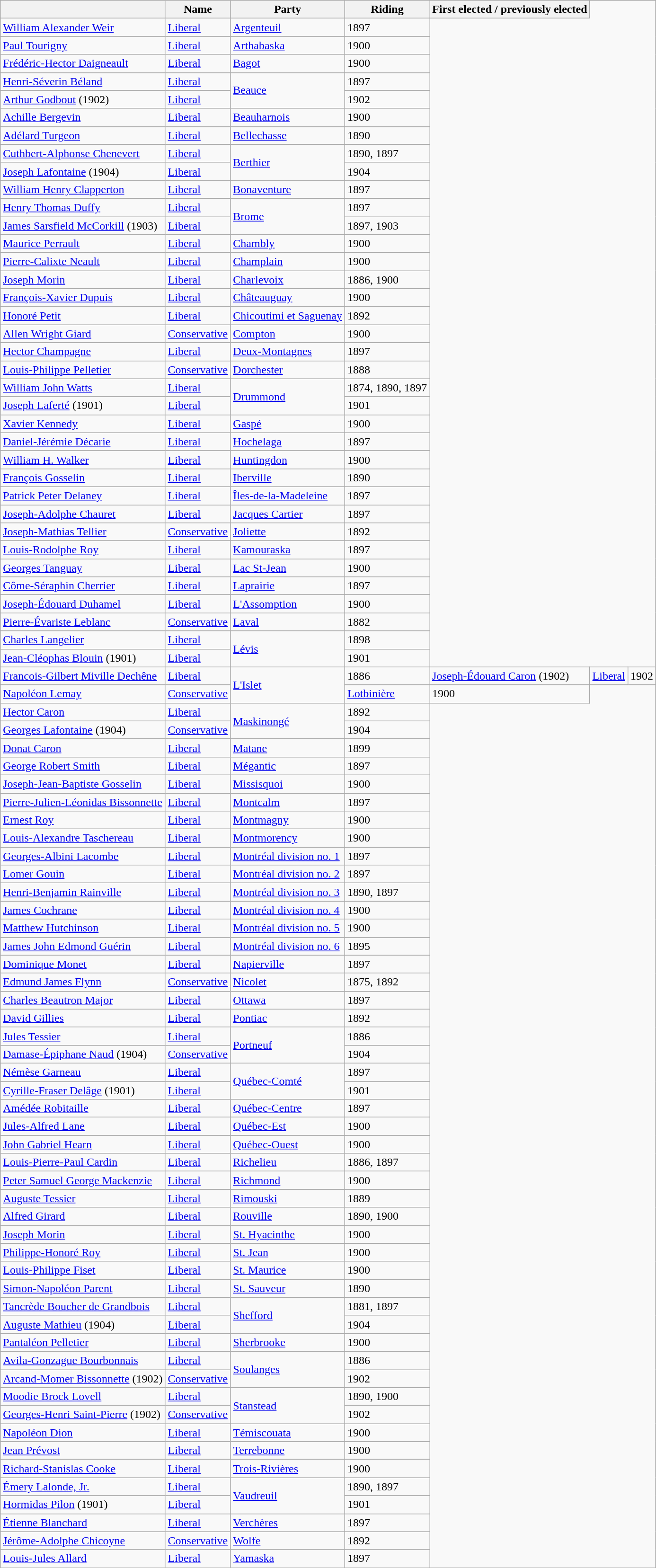<table class="wikitable sortable">
<tr>
<th></th>
<th>Name</th>
<th>Party</th>
<th>Riding</th>
<th>First elected / previously elected</th>
</tr>
<tr>
<td><a href='#'>William Alexander Weir</a></td>
<td><a href='#'>Liberal</a></td>
<td><a href='#'>Argenteuil</a></td>
<td>1897</td>
</tr>
<tr>
<td><a href='#'>Paul Tourigny</a></td>
<td><a href='#'>Liberal</a></td>
<td><a href='#'>Arthabaska</a></td>
<td>1900</td>
</tr>
<tr>
<td><a href='#'>Frédéric-Hector Daigneault</a></td>
<td><a href='#'>Liberal</a></td>
<td><a href='#'>Bagot</a></td>
<td>1900</td>
</tr>
<tr>
<td><a href='#'>Henri-Séverin Béland</a></td>
<td><a href='#'>Liberal</a></td>
<td rowspan=2><a href='#'>Beauce</a></td>
<td>1897</td>
</tr>
<tr>
<td><a href='#'>Arthur Godbout</a> (1902)</td>
<td><a href='#'>Liberal</a></td>
<td>1902</td>
</tr>
<tr>
<td><a href='#'>Achille Bergevin</a></td>
<td><a href='#'>Liberal</a></td>
<td><a href='#'>Beauharnois</a></td>
<td>1900</td>
</tr>
<tr>
<td><a href='#'>Adélard Turgeon</a></td>
<td><a href='#'>Liberal</a></td>
<td><a href='#'>Bellechasse</a></td>
<td>1890</td>
</tr>
<tr>
<td><a href='#'>Cuthbert-Alphonse Chenevert</a></td>
<td><a href='#'>Liberal</a></td>
<td rowspan=2><a href='#'>Berthier</a></td>
<td>1890, 1897</td>
</tr>
<tr>
<td><a href='#'>Joseph Lafontaine</a> (1904)</td>
<td><a href='#'>Liberal</a></td>
<td>1904</td>
</tr>
<tr>
<td><a href='#'>William Henry Clapperton</a></td>
<td><a href='#'>Liberal</a></td>
<td><a href='#'>Bonaventure</a></td>
<td>1897</td>
</tr>
<tr>
<td><a href='#'>Henry Thomas Duffy</a></td>
<td><a href='#'>Liberal</a></td>
<td rowspan=2><a href='#'>Brome</a></td>
<td>1897</td>
</tr>
<tr>
<td><a href='#'>James Sarsfield McCorkill</a> (1903)</td>
<td><a href='#'>Liberal</a></td>
<td>1897, 1903</td>
</tr>
<tr>
<td><a href='#'>Maurice Perrault</a></td>
<td><a href='#'>Liberal</a></td>
<td><a href='#'>Chambly</a></td>
<td>1900</td>
</tr>
<tr>
<td><a href='#'>Pierre-Calixte Neault</a></td>
<td><a href='#'>Liberal</a></td>
<td><a href='#'>Champlain</a></td>
<td>1900</td>
</tr>
<tr>
<td><a href='#'>Joseph Morin</a></td>
<td><a href='#'>Liberal</a></td>
<td><a href='#'>Charlevoix</a></td>
<td>1886, 1900</td>
</tr>
<tr>
<td><a href='#'>François-Xavier Dupuis</a></td>
<td><a href='#'>Liberal</a></td>
<td><a href='#'>Châteauguay</a></td>
<td>1900</td>
</tr>
<tr>
<td><a href='#'>Honoré Petit</a></td>
<td><a href='#'>Liberal</a></td>
<td><a href='#'>Chicoutimi et Saguenay</a></td>
<td>1892</td>
</tr>
<tr>
<td><a href='#'>Allen Wright Giard</a></td>
<td><a href='#'>Conservative</a></td>
<td><a href='#'>Compton</a></td>
<td>1900</td>
</tr>
<tr>
<td><a href='#'>Hector Champagne</a></td>
<td><a href='#'>Liberal</a></td>
<td><a href='#'>Deux-Montagnes</a></td>
<td>1897</td>
</tr>
<tr>
<td><a href='#'>Louis-Philippe Pelletier</a></td>
<td><a href='#'>Conservative</a></td>
<td><a href='#'>Dorchester</a></td>
<td>1888</td>
</tr>
<tr>
<td><a href='#'>William John Watts</a></td>
<td><a href='#'>Liberal</a></td>
<td rowspan=2><a href='#'>Drummond</a></td>
<td>1874, 1890, 1897</td>
</tr>
<tr>
<td><a href='#'>Joseph Laferté</a> (1901)</td>
<td><a href='#'>Liberal</a></td>
<td>1901</td>
</tr>
<tr>
<td><a href='#'>Xavier Kennedy</a></td>
<td><a href='#'>Liberal</a></td>
<td><a href='#'>Gaspé</a></td>
<td>1900</td>
</tr>
<tr>
<td><a href='#'>Daniel-Jérémie Décarie</a></td>
<td><a href='#'>Liberal</a></td>
<td><a href='#'>Hochelaga</a></td>
<td>1897</td>
</tr>
<tr>
<td><a href='#'>William H. Walker</a></td>
<td><a href='#'>Liberal</a></td>
<td><a href='#'>Huntingdon</a></td>
<td>1900</td>
</tr>
<tr>
<td><a href='#'>François Gosselin</a></td>
<td><a href='#'>Liberal</a></td>
<td><a href='#'>Iberville</a></td>
<td>1890</td>
</tr>
<tr>
<td><a href='#'>Patrick Peter Delaney</a></td>
<td><a href='#'>Liberal</a></td>
<td><a href='#'>Îles-de-la-Madeleine</a></td>
<td>1897</td>
</tr>
<tr>
<td><a href='#'>Joseph-Adolphe Chauret</a></td>
<td><a href='#'>Liberal</a></td>
<td><a href='#'>Jacques Cartier</a></td>
<td>1897</td>
</tr>
<tr>
<td><a href='#'>Joseph-Mathias Tellier</a></td>
<td><a href='#'>Conservative</a></td>
<td><a href='#'>Joliette</a></td>
<td>1892</td>
</tr>
<tr>
<td><a href='#'>Louis-Rodolphe Roy</a></td>
<td><a href='#'>Liberal</a></td>
<td><a href='#'>Kamouraska</a></td>
<td>1897</td>
</tr>
<tr>
<td><a href='#'>Georges Tanguay</a></td>
<td><a href='#'>Liberal</a></td>
<td><a href='#'>Lac St-Jean</a></td>
<td>1900</td>
</tr>
<tr>
<td><a href='#'>Côme-Séraphin Cherrier</a></td>
<td><a href='#'>Liberal</a></td>
<td><a href='#'>Laprairie</a></td>
<td>1897</td>
</tr>
<tr>
<td><a href='#'>Joseph-Édouard Duhamel</a></td>
<td><a href='#'>Liberal</a></td>
<td><a href='#'>L'Assomption</a></td>
<td>1900</td>
</tr>
<tr>
<td><a href='#'>Pierre-Évariste Leblanc</a></td>
<td><a href='#'>Conservative</a></td>
<td><a href='#'>Laval</a></td>
<td>1882</td>
</tr>
<tr>
<td><a href='#'>Charles Langelier</a></td>
<td><a href='#'>Liberal</a></td>
<td rowspan=2><a href='#'>Lévis</a></td>
<td>1898</td>
</tr>
<tr>
<td><a href='#'>Jean-Cléophas Blouin</a> (1901)</td>
<td><a href='#'>Liberal</a></td>
<td>1901</td>
</tr>
<tr>
<td><a href='#'>Francois-Gilbert Miville Dechêne</a></td>
<td><a href='#'>Liberal</a></td>
<td rowspan=2><a href='#'>L'Islet</a></td>
<td>1886<br></td>
<td><a href='#'>Joseph-Édouard Caron</a> (1902)</td>
<td><a href='#'>Liberal</a></td>
<td>1902</td>
</tr>
<tr>
<td><a href='#'>Napoléon Lemay</a></td>
<td><a href='#'>Conservative</a></td>
<td><a href='#'>Lotbinière</a></td>
<td>1900</td>
</tr>
<tr>
<td><a href='#'>Hector Caron</a></td>
<td><a href='#'>Liberal</a></td>
<td rowspan=2><a href='#'>Maskinongé</a></td>
<td>1892</td>
</tr>
<tr>
<td><a href='#'>Georges Lafontaine</a> (1904)</td>
<td><a href='#'>Conservative</a></td>
<td>1904</td>
</tr>
<tr>
<td><a href='#'>Donat Caron</a></td>
<td><a href='#'>Liberal</a></td>
<td><a href='#'>Matane</a></td>
<td>1899</td>
</tr>
<tr>
<td><a href='#'>George Robert Smith</a></td>
<td><a href='#'>Liberal</a></td>
<td><a href='#'>Mégantic</a></td>
<td>1897</td>
</tr>
<tr>
<td><a href='#'>Joseph-Jean-Baptiste Gosselin</a></td>
<td><a href='#'>Liberal</a></td>
<td><a href='#'>Missisquoi</a></td>
<td>1900</td>
</tr>
<tr>
<td><a href='#'>Pierre-Julien-Léonidas Bissonnette</a></td>
<td><a href='#'>Liberal</a></td>
<td><a href='#'>Montcalm</a></td>
<td>1897</td>
</tr>
<tr>
<td><a href='#'>Ernest Roy</a></td>
<td><a href='#'>Liberal</a></td>
<td><a href='#'>Montmagny</a></td>
<td>1900</td>
</tr>
<tr>
<td><a href='#'>Louis-Alexandre Taschereau</a></td>
<td><a href='#'>Liberal</a></td>
<td><a href='#'>Montmorency</a></td>
<td>1900</td>
</tr>
<tr>
<td><a href='#'>Georges-Albini Lacombe</a></td>
<td><a href='#'>Liberal</a></td>
<td><a href='#'>Montréal division no. 1</a></td>
<td>1897</td>
</tr>
<tr>
<td><a href='#'>Lomer Gouin</a></td>
<td><a href='#'>Liberal</a></td>
<td><a href='#'>Montréal division no. 2</a></td>
<td>1897</td>
</tr>
<tr>
<td><a href='#'>Henri-Benjamin Rainville</a></td>
<td><a href='#'>Liberal</a></td>
<td><a href='#'>Montréal division no. 3</a></td>
<td>1890, 1897</td>
</tr>
<tr>
<td><a href='#'>James Cochrane</a></td>
<td><a href='#'>Liberal</a></td>
<td><a href='#'>Montréal division no. 4</a></td>
<td>1900</td>
</tr>
<tr>
<td><a href='#'>Matthew Hutchinson</a></td>
<td><a href='#'>Liberal</a></td>
<td><a href='#'>Montréal division no. 5</a></td>
<td>1900</td>
</tr>
<tr>
<td><a href='#'>James John Edmond Guérin</a></td>
<td><a href='#'>Liberal</a></td>
<td><a href='#'>Montréal division no. 6</a></td>
<td>1895</td>
</tr>
<tr>
<td><a href='#'>Dominique Monet</a></td>
<td><a href='#'>Liberal</a></td>
<td><a href='#'>Napierville</a></td>
<td>1897</td>
</tr>
<tr>
<td><a href='#'>Edmund James Flynn</a></td>
<td><a href='#'>Conservative</a></td>
<td><a href='#'>Nicolet</a></td>
<td>1875, 1892</td>
</tr>
<tr>
<td><a href='#'>Charles Beautron Major</a></td>
<td><a href='#'>Liberal</a></td>
<td><a href='#'>Ottawa</a></td>
<td>1897</td>
</tr>
<tr>
<td><a href='#'>David Gillies</a></td>
<td><a href='#'>Liberal</a></td>
<td><a href='#'>Pontiac</a></td>
<td>1892</td>
</tr>
<tr>
<td><a href='#'>Jules Tessier</a></td>
<td><a href='#'>Liberal</a></td>
<td rowspan=2><a href='#'>Portneuf</a></td>
<td>1886</td>
</tr>
<tr>
<td><a href='#'>Damase-Épiphane Naud</a> (1904)</td>
<td><a href='#'>Conservative</a></td>
<td>1904</td>
</tr>
<tr>
<td><a href='#'>Némèse Garneau</a></td>
<td><a href='#'>Liberal</a></td>
<td rowspan=2><a href='#'>Québec-Comté</a></td>
<td>1897</td>
</tr>
<tr>
<td><a href='#'>Cyrille-Fraser Delâge</a> (1901)</td>
<td><a href='#'>Liberal</a></td>
<td>1901</td>
</tr>
<tr>
<td><a href='#'>Amédée Robitaille</a></td>
<td><a href='#'>Liberal</a></td>
<td><a href='#'>Québec-Centre</a></td>
<td>1897</td>
</tr>
<tr>
<td><a href='#'>Jules-Alfred Lane</a></td>
<td><a href='#'>Liberal</a></td>
<td><a href='#'>Québec-Est</a></td>
<td>1900</td>
</tr>
<tr>
<td><a href='#'>John Gabriel Hearn</a></td>
<td><a href='#'>Liberal</a></td>
<td><a href='#'>Québec-Ouest</a></td>
<td>1900</td>
</tr>
<tr>
<td><a href='#'>Louis-Pierre-Paul Cardin</a></td>
<td><a href='#'>Liberal</a></td>
<td><a href='#'>Richelieu</a></td>
<td>1886, 1897</td>
</tr>
<tr>
<td><a href='#'>Peter Samuel George Mackenzie</a></td>
<td><a href='#'>Liberal</a></td>
<td><a href='#'>Richmond</a></td>
<td>1900</td>
</tr>
<tr>
<td><a href='#'>Auguste Tessier</a></td>
<td><a href='#'>Liberal</a></td>
<td><a href='#'>Rimouski</a></td>
<td>1889</td>
</tr>
<tr>
<td><a href='#'>Alfred Girard</a></td>
<td><a href='#'>Liberal</a></td>
<td><a href='#'>Rouville</a></td>
<td>1890, 1900</td>
</tr>
<tr>
<td><a href='#'>Joseph Morin</a></td>
<td><a href='#'>Liberal</a></td>
<td><a href='#'>St. Hyacinthe</a></td>
<td>1900</td>
</tr>
<tr>
<td><a href='#'>Philippe-Honoré Roy</a></td>
<td><a href='#'>Liberal</a></td>
<td><a href='#'>St. Jean</a></td>
<td>1900</td>
</tr>
<tr>
<td><a href='#'>Louis-Philippe Fiset</a></td>
<td><a href='#'>Liberal</a></td>
<td><a href='#'>St. Maurice</a></td>
<td>1900</td>
</tr>
<tr>
<td><a href='#'>Simon-Napoléon Parent</a></td>
<td><a href='#'>Liberal</a></td>
<td><a href='#'>St. Sauveur</a></td>
<td>1890</td>
</tr>
<tr>
<td><a href='#'>Tancrède Boucher de Grandbois</a></td>
<td><a href='#'>Liberal</a></td>
<td rowspan=2><a href='#'>Shefford</a></td>
<td>1881, 1897</td>
</tr>
<tr>
<td><a href='#'>Auguste Mathieu</a> (1904)</td>
<td><a href='#'>Liberal</a></td>
<td>1904</td>
</tr>
<tr>
<td><a href='#'>Pantaléon Pelletier</a></td>
<td><a href='#'>Liberal</a></td>
<td><a href='#'>Sherbrooke</a></td>
<td>1900</td>
</tr>
<tr>
<td><a href='#'>Avila-Gonzague Bourbonnais</a></td>
<td><a href='#'>Liberal</a></td>
<td rowspan=2><a href='#'>Soulanges</a></td>
<td>1886</td>
</tr>
<tr>
<td><a href='#'>Arcand-Momer Bissonnette</a> (1902)</td>
<td><a href='#'>Conservative</a></td>
<td>1902</td>
</tr>
<tr>
<td><a href='#'>Moodie Brock Lovell</a></td>
<td><a href='#'>Liberal</a></td>
<td rowspan=2><a href='#'>Stanstead</a></td>
<td>1890, 1900</td>
</tr>
<tr>
<td><a href='#'>Georges-Henri Saint-Pierre</a> (1902)</td>
<td><a href='#'>Conservative</a></td>
<td>1902</td>
</tr>
<tr>
<td><a href='#'>Napoléon Dion</a></td>
<td><a href='#'>Liberal</a></td>
<td><a href='#'>Témiscouata</a></td>
<td>1900</td>
</tr>
<tr>
<td><a href='#'>Jean Prévost</a></td>
<td><a href='#'>Liberal</a></td>
<td><a href='#'>Terrebonne</a></td>
<td>1900</td>
</tr>
<tr>
<td><a href='#'>Richard-Stanislas Cooke</a></td>
<td><a href='#'>Liberal</a></td>
<td><a href='#'>Trois-Rivières</a></td>
<td>1900</td>
</tr>
<tr>
<td><a href='#'>Émery Lalonde, Jr.</a></td>
<td><a href='#'>Liberal</a></td>
<td rowspan=2><a href='#'>Vaudreuil</a></td>
<td>1890, 1897</td>
</tr>
<tr>
<td><a href='#'>Hormidas Pilon</a> (1901)</td>
<td><a href='#'>Liberal</a></td>
<td>1901</td>
</tr>
<tr>
<td><a href='#'>Étienne Blanchard</a></td>
<td><a href='#'>Liberal</a></td>
<td><a href='#'>Verchères</a></td>
<td>1897</td>
</tr>
<tr>
<td><a href='#'>Jérôme-Adolphe Chicoyne</a></td>
<td><a href='#'>Conservative</a></td>
<td><a href='#'>Wolfe</a></td>
<td>1892</td>
</tr>
<tr>
<td><a href='#'>Louis-Jules Allard</a></td>
<td><a href='#'>Liberal</a></td>
<td><a href='#'>Yamaska</a></td>
<td>1897</td>
</tr>
</table>
